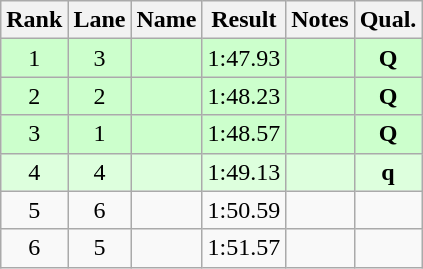<table class="wikitable sortable" style="text-align:center">
<tr>
<th>Rank</th>
<th>Lane</th>
<th>Name</th>
<th>Result</th>
<th>Notes</th>
<th>Qual.</th>
</tr>
<tr style="background:#cfc;">
<td>1</td>
<td>3</td>
<td align="left"></td>
<td>1:47.93</td>
<td></td>
<td><strong>Q</strong></td>
</tr>
<tr style="background:#cfc;">
<td>2</td>
<td>2</td>
<td align="left"></td>
<td>1:48.23</td>
<td></td>
<td><strong>Q</strong></td>
</tr>
<tr style="background:#cfc;">
<td>3</td>
<td>1</td>
<td align="left"></td>
<td>1:48.57</td>
<td></td>
<td><strong>Q</strong></td>
</tr>
<tr style="background:#dfd;">
<td>4</td>
<td>4</td>
<td align="left"></td>
<td>1:49.13</td>
<td></td>
<td><strong>q</strong></td>
</tr>
<tr>
<td>5</td>
<td>6</td>
<td align="left"></td>
<td>1:50.59</td>
<td></td>
<td></td>
</tr>
<tr>
<td>6</td>
<td>5</td>
<td align="left"></td>
<td>1:51.57</td>
<td></td>
<td></td>
</tr>
</table>
